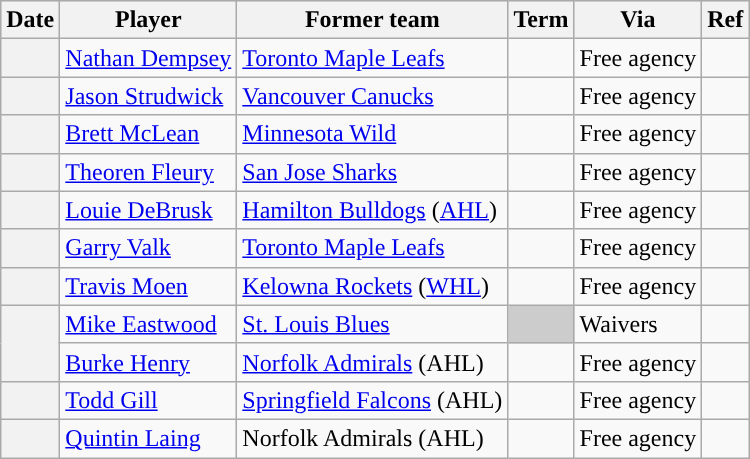<table class="wikitable plainrowheaders">
<tr style="background:#ddd; text-align:center;">
<th>Date</th>
<th>Player</th>
<th>Former team</th>
<th>Term</th>
<th>Via</th>
<th>Ref</th>
</tr>
<tr>
<th scope="row"></th>
<td><a href='#'>Nathan Dempsey</a></td>
<td><a href='#'>Toronto Maple Leafs</a></td>
<td></td>
<td>Free agency</td>
<td></td>
</tr>
<tr>
<th scope="row"></th>
<td><a href='#'>Jason Strudwick</a></td>
<td><a href='#'>Vancouver Canucks</a></td>
<td></td>
<td>Free agency</td>
<td></td>
</tr>
<tr>
<th scope="row"></th>
<td><a href='#'>Brett McLean</a></td>
<td><a href='#'>Minnesota Wild</a></td>
<td></td>
<td>Free agency</td>
<td></td>
</tr>
<tr>
<th scope="row"></th>
<td><a href='#'>Theoren Fleury</a></td>
<td><a href='#'>San Jose Sharks</a></td>
<td></td>
<td>Free agency</td>
<td></td>
</tr>
<tr>
<th scope="row"></th>
<td><a href='#'>Louie DeBrusk</a></td>
<td><a href='#'>Hamilton Bulldogs</a> (<a href='#'>AHL</a>)</td>
<td></td>
<td>Free agency</td>
<td></td>
</tr>
<tr>
<th scope="row"></th>
<td><a href='#'>Garry Valk</a></td>
<td><a href='#'>Toronto Maple Leafs</a></td>
<td></td>
<td>Free agency</td>
<td></td>
</tr>
<tr>
<th scope="row"></th>
<td><a href='#'>Travis Moen</a></td>
<td><a href='#'>Kelowna Rockets</a> (<a href='#'>WHL</a>)</td>
<td></td>
<td>Free agency</td>
<td></td>
</tr>
<tr>
<th scope="row" rowspan=2></th>
<td><a href='#'>Mike Eastwood</a></td>
<td><a href='#'>St. Louis Blues</a></td>
<td style="background:#ccc"></td>
<td>Waivers</td>
<td></td>
</tr>
<tr>
<td><a href='#'>Burke Henry</a></td>
<td><a href='#'>Norfolk Admirals</a> (AHL)</td>
<td></td>
<td>Free agency</td>
<td></td>
</tr>
<tr>
<th scope="row"></th>
<td><a href='#'>Todd Gill</a></td>
<td><a href='#'>Springfield Falcons</a> (AHL)</td>
<td></td>
<td>Free agency</td>
<td></td>
</tr>
<tr>
<th scope="row"></th>
<td><a href='#'>Quintin Laing</a></td>
<td>Norfolk Admirals (AHL)</td>
<td></td>
<td>Free agency</td>
<td></td>
</tr>
</table>
